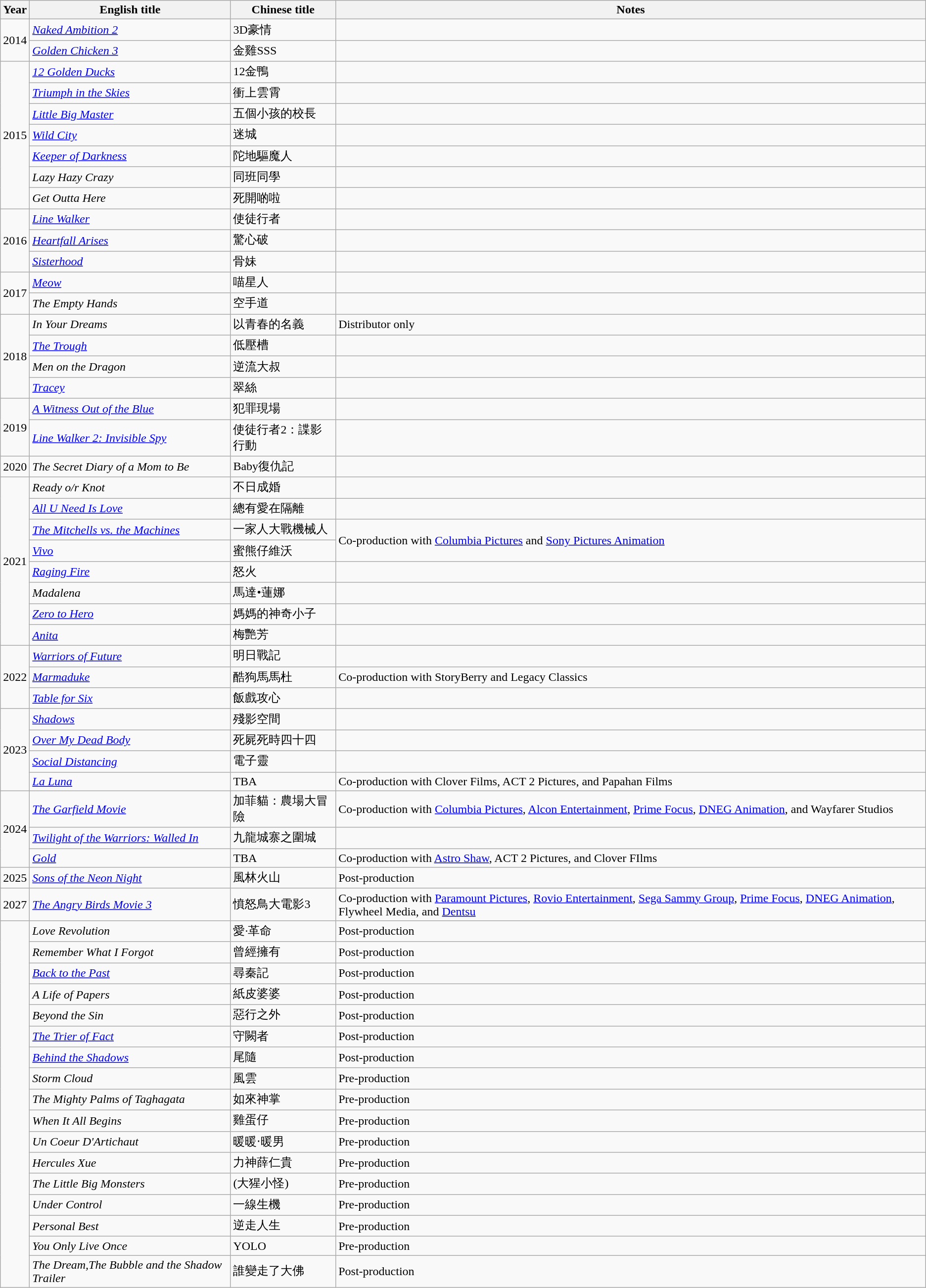<table class="wikitable">
<tr>
<th>Year</th>
<th>English title</th>
<th>Chinese title</th>
<th>Notes</th>
</tr>
<tr>
<td rowspan=2>2014</td>
<td><em><a href='#'>Naked Ambition 2</a></em></td>
<td>3D豪情</td>
<td></td>
</tr>
<tr>
<td><em><a href='#'>Golden Chicken 3</a></em></td>
<td>金雞SSS</td>
<td></td>
</tr>
<tr>
<td rowspan=7>2015</td>
<td><em><a href='#'>12 Golden Ducks</a></em></td>
<td>12金鴨</td>
<td></td>
</tr>
<tr>
<td><em><a href='#'>Triumph in the Skies</a></em></td>
<td>衝上雲霄</td>
<td></td>
</tr>
<tr>
<td><em><a href='#'>Little Big Master</a></em></td>
<td>五個小孩的校長</td>
<td></td>
</tr>
<tr>
<td><em><a href='#'>Wild City</a></em></td>
<td>迷城</td>
<td></td>
</tr>
<tr>
<td><em><a href='#'>Keeper of Darkness</a></em></td>
<td>陀地驅魔人</td>
<td></td>
</tr>
<tr>
<td><em>Lazy Hazy Crazy</em></td>
<td>同班同學</td>
<td></td>
</tr>
<tr>
<td><em>Get Outta Here</em></td>
<td>死開啲啦</td>
<td></td>
</tr>
<tr>
<td rowspan=3>2016</td>
<td><em><a href='#'>Line Walker</a></em></td>
<td>使徒行者</td>
<td></td>
</tr>
<tr>
<td><em><a href='#'>Heartfall Arises</a></em></td>
<td>驚心破</td>
<td></td>
</tr>
<tr>
<td><em><a href='#'>Sisterhood</a></em></td>
<td>骨妹</td>
<td></td>
</tr>
<tr>
<td rowspan=2>2017</td>
<td><em><a href='#'>Meow</a></em></td>
<td>喵星人</td>
<td></td>
</tr>
<tr>
<td><em>The Empty Hands</em></td>
<td>空手道</td>
<td></td>
</tr>
<tr>
<td rowspan=4>2018</td>
<td><em>In Your Dreams</em></td>
<td>以青春的名義</td>
<td>Distributor only</td>
</tr>
<tr>
<td><em><a href='#'>The Trough</a></em></td>
<td>低壓槽</td>
<td></td>
</tr>
<tr>
<td><em>Men on the Dragon</em></td>
<td>逆流大叔</td>
<td></td>
</tr>
<tr>
<td><em><a href='#'>Tracey</a></em></td>
<td>翠絲</td>
<td></td>
</tr>
<tr>
<td rowspan=2>2019</td>
<td><em><a href='#'>A Witness Out of the Blue</a></em></td>
<td>犯罪現場</td>
<td></td>
</tr>
<tr>
<td><em><a href='#'>Line Walker 2: Invisible Spy</a></em></td>
<td>使徒行者2：諜影行動</td>
<td></td>
</tr>
<tr>
<td>2020</td>
<td><em>The Secret Diary of a Mom to Be</em></td>
<td>Baby復仇記</td>
<td></td>
</tr>
<tr>
<td rowspan=8>2021</td>
<td><em>Ready o/r Knot</em></td>
<td>不日成婚</td>
<td></td>
</tr>
<tr>
<td><em><a href='#'>All U Need Is Love</a></em></td>
<td>總有愛在隔離</td>
<td></td>
</tr>
<tr>
<td><em><a href='#'>The Mitchells vs. the Machines</a></em></td>
<td>一家人大戰機械人</td>
<td rowspan=2>Co-production with <a href='#'>Columbia Pictures</a> and <a href='#'>Sony Pictures Animation</a></td>
</tr>
<tr>
<td><em><a href='#'>Vivo</a></em></td>
<td>蜜熊仔維沃</td>
</tr>
<tr>
<td><em><a href='#'>Raging Fire</a></em></td>
<td>怒火</td>
<td></td>
</tr>
<tr>
<td><em>Madalena</em></td>
<td>馬達•蓮娜</td>
<td></td>
</tr>
<tr>
<td><em><a href='#'>Zero to Hero</a></em></td>
<td>媽媽的神奇小子</td>
<td></td>
</tr>
<tr>
<td><em><a href='#'>Anita</a></em></td>
<td>梅艷芳</td>
<td></td>
</tr>
<tr>
<td rowspan=3>2022</td>
<td><em><a href='#'>Warriors of Future</a></em></td>
<td>明日戰記</td>
<td></td>
</tr>
<tr>
<td><em><a href='#'>Marmaduke</a></em></td>
<td>酷狗馬馬杜</td>
<td>Co-production with StoryBerry and Legacy Classics</td>
</tr>
<tr>
<td><em><a href='#'>Table for Six</a></em></td>
<td>飯戲攻心</td>
<td></td>
</tr>
<tr>
<td rowspan="4">2023</td>
<td><em><a href='#'>Shadows</a></em></td>
<td>殘影空間</td>
<td></td>
</tr>
<tr>
<td><em><a href='#'>Over My Dead Body</a></em></td>
<td>死屍死時四十四</td>
<td></td>
</tr>
<tr>
<td><em><a href='#'>Social Distancing</a></em></td>
<td>電子靈</td>
<td></td>
</tr>
<tr>
<td><em><a href='#'>La Luna</a></em></td>
<td>TBA</td>
<td>Co-production with Clover Films, ACT 2 Pictures, and Papahan Films</td>
</tr>
<tr>
<td rowspan="3">2024</td>
<td><em><a href='#'>The Garfield Movie</a></em></td>
<td>加菲貓：農場大冒險</td>
<td>Co-production with <a href='#'>Columbia Pictures</a>, <a href='#'>Alcon Entertainment</a>, <a href='#'>Prime Focus</a>, <a href='#'>DNEG Animation</a>, and Wayfarer Studios</td>
</tr>
<tr>
<td><em><a href='#'>Twilight of the Warriors: Walled In</a></em></td>
<td>九龍城寨之圍城</td>
<td></td>
</tr>
<tr>
<td><em><a href='#'>Gold</a></em></td>
<td>TBA</td>
<td>Co-production with <a href='#'>Astro Shaw</a>, ACT 2 Pictures, and Clover FIlms</td>
</tr>
<tr>
<td>2025</td>
<td><em><a href='#'>Sons of the Neon Night</a></em></td>
<td>風林火山</td>
<td>Post-production</td>
</tr>
<tr>
<td rowspan="1">2027</td>
<td><em><a href='#'>The Angry Birds Movie 3</a></em></td>
<td>憤怒鳥大電影3</td>
<td>Co-production with <a href='#'>Paramount Pictures</a>, <a href='#'>Rovio Entertainment</a>, <a href='#'>Sega Sammy Group</a>, <a href='#'>Prime Focus</a>, <a href='#'>DNEG Animation</a>, Flywheel Media, and <a href='#'>Dentsu</a></td>
</tr>
<tr>
<td rowspan=17></td>
<td><em>Love Revolution</em></td>
<td>愛·革命</td>
<td>Post-production</td>
</tr>
<tr>
<td><em>Remember What I Forgot</em></td>
<td>曾經擁有</td>
<td>Post-production</td>
</tr>
<tr>
<td><em><a href='#'>Back to the Past</a></em></td>
<td>尋秦記 </td>
<td>Post-production</td>
</tr>
<tr>
<td><em>A Life of Papers</em></td>
<td>紙皮婆婆</td>
<td>Post-production</td>
</tr>
<tr>
<td><em>Beyond the Sin</em></td>
<td>惡行之外</td>
<td>Post-production</td>
</tr>
<tr>
<td><em><a href='#'>The Trier of Fact</a></em></td>
<td>守闕者</td>
<td>Post-production</td>
</tr>
<tr>
<td><em><a href='#'>Behind the Shadows</a></em></td>
<td>尾隨</td>
<td>Post-production</td>
</tr>
<tr>
<td><em>Storm Cloud</em></td>
<td>風雲</td>
<td>Pre-production</td>
</tr>
<tr>
<td><em>The Mighty Palms of Taghagata</em></td>
<td>如來神掌</td>
<td>Pre-production</td>
</tr>
<tr>
<td><em>When It All Begins</em></td>
<td>雞蛋仔</td>
<td>Pre-production</td>
</tr>
<tr>
<td><em>Un Coeur D'Artichaut</em></td>
<td>暖暖‧暖男</td>
<td>Pre-production</td>
</tr>
<tr>
<td><em>Hercules Xue</em></td>
<td>力神薛仁貴</td>
<td>Pre-production</td>
</tr>
<tr>
<td><em>The Little Big Monsters</em></td>
<td>(大猩小怪)</td>
<td>Pre-production</td>
</tr>
<tr>
<td><em>Under Control</em></td>
<td>一線生機</td>
<td>Pre-production</td>
</tr>
<tr>
<td><em>Personal Best</em></td>
<td>逆走人生</td>
<td>Pre-production</td>
</tr>
<tr>
<td><em>You Only Live Once</em></td>
<td>YOLO</td>
<td>Pre-production</td>
</tr>
<tr>
<td><em>The Dream,The Bubble and the Shadow Trailer</em></td>
<td>誰變走了大佛</td>
<td>Post-production</td>
</tr>
</table>
